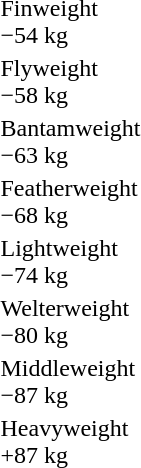<table>
<tr>
<td rowspan=2>Finweight<br>−54 kg</td>
<td rowspan=2></td>
<td rowspan=2></td>
<td></td>
</tr>
<tr>
<td></td>
</tr>
<tr>
<td rowspan=2>Flyweight<br>−58 kg</td>
<td rowspan=2></td>
<td rowspan=2></td>
<td></td>
</tr>
<tr>
<td></td>
</tr>
<tr>
<td rowspan=2>Bantamweight<br>−63 kg</td>
<td rowspan=2></td>
<td rowspan=2></td>
<td></td>
</tr>
<tr>
<td></td>
</tr>
<tr>
<td rowspan=2>Featherweight<br>−68 kg</td>
<td rowspan=2></td>
<td rowspan=2></td>
<td></td>
</tr>
<tr>
<td></td>
</tr>
<tr>
<td rowspan=2>Lightweight<br>−74 kg</td>
<td rowspan=2></td>
<td rowspan=2></td>
<td></td>
</tr>
<tr>
<td></td>
</tr>
<tr>
<td rowspan=2>Welterweight<br>−80 kg</td>
<td rowspan=2></td>
<td rowspan=2></td>
<td></td>
</tr>
<tr>
<td></td>
</tr>
<tr>
<td rowspan=2>Middleweight<br>−87 kg</td>
<td rowspan=2></td>
<td rowspan=2></td>
<td></td>
</tr>
<tr>
<td></td>
</tr>
<tr>
<td rowspan=2>Heavyweight<br>+87 kg</td>
<td rowspan=2></td>
<td rowspan=2></td>
<td></td>
</tr>
<tr>
<td></td>
</tr>
</table>
